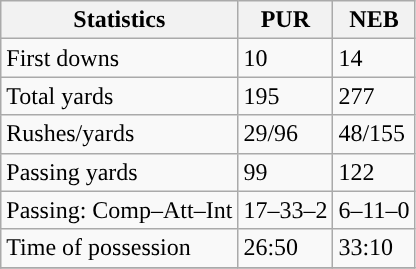<table class="wikitable" style="float: left;">
<tr>
<th>Statistics</th>
<th>PUR</th>
<th>NEB</th>
</tr>
<tr>
<td>First downs</td>
<td>10</td>
<td>14</td>
</tr>
<tr>
<td>Total yards</td>
<td>195</td>
<td>277</td>
</tr>
<tr>
<td>Rushes/yards</td>
<td>29/96</td>
<td>48/155</td>
</tr>
<tr>
<td>Passing yards</td>
<td>99</td>
<td>122</td>
</tr>
<tr>
<td>Passing: Comp–Att–Int</td>
<td>17–33–2</td>
<td>6–11–0</td>
</tr>
<tr>
<td>Time of possession</td>
<td>26:50</td>
<td>33:10</td>
</tr>
<tr>
</tr>
</table>
